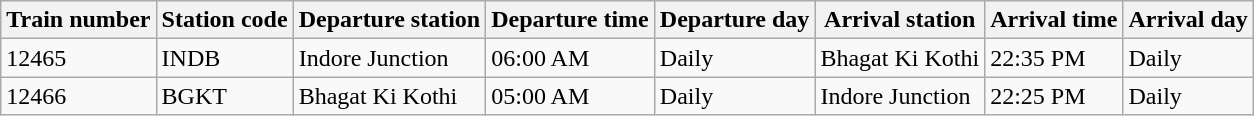<table class="wikitable">
<tr>
<th>Train number</th>
<th>Station code</th>
<th>Departure station</th>
<th>Departure time</th>
<th>Departure day</th>
<th>Arrival station</th>
<th>Arrival time</th>
<th>Arrival day</th>
</tr>
<tr>
<td>12465</td>
<td>INDB</td>
<td>Indore Junction</td>
<td>06:00 AM</td>
<td>Daily</td>
<td>Bhagat Ki Kothi</td>
<td>22:35 PM</td>
<td>Daily</td>
</tr>
<tr>
<td>12466</td>
<td>BGKT</td>
<td>Bhagat Ki Kothi</td>
<td>05:00 AM</td>
<td>Daily</td>
<td>Indore Junction</td>
<td>22:25 PM</td>
<td>Daily</td>
</tr>
</table>
